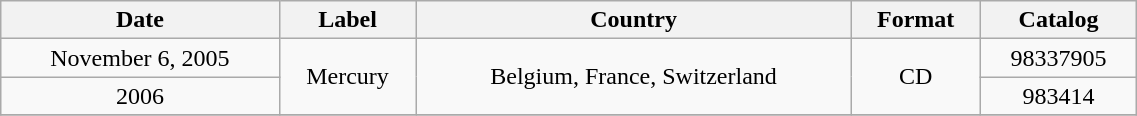<table class="wikitable" width="60%" border="1">
<tr>
<th>Date</th>
<th>Label</th>
<th>Country</th>
<th>Format</th>
<th>Catalog</th>
</tr>
<tr>
<td align=center>November 6, 2005</td>
<td rowspan=2 align=center>Mercury</td>
<td rowspan=2 align=center>Belgium, France, Switzerland</td>
<td rowspan=2 align=center>CD</td>
<td align=center>98337905</td>
</tr>
<tr>
<td align=center>2006</td>
<td align=center>983414</td>
</tr>
<tr>
</tr>
</table>
